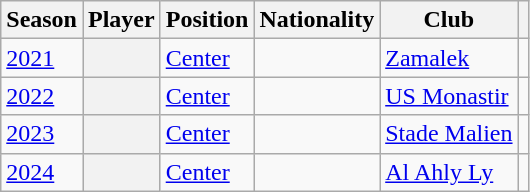<table class="wikitable plainrowheaders sortable">
<tr>
<th scope="col">Season</th>
<th scope="col">Player</th>
<th scope="col">Position</th>
<th scope="col">Nationality</th>
<th scope="col">Club</th>
<th scope="col"></th>
</tr>
<tr>
<td><a href='#'>2021</a></td>
<th scope="row"></th>
<td><a href='#'>Center</a></td>
<td></td>
<td> <a href='#'>Zamalek</a></td>
<td align=center></td>
</tr>
<tr>
<td><a href='#'>2022</a></td>
<th scope="row"></th>
<td><a href='#'>Center</a></td>
<td></td>
<td> <a href='#'>US Monastir</a></td>
<td align=center></td>
</tr>
<tr>
<td><a href='#'>2023</a></td>
<th scope="row"></th>
<td><a href='#'>Center</a></td>
<td></td>
<td> <a href='#'>Stade Malien</a></td>
<td align="center"></td>
</tr>
<tr>
<td><a href='#'>2024</a></td>
<th scope="row"></th>
<td><a href='#'>Center</a></td>
<td></td>
<td> <a href='#'>Al Ahly Ly</a></td>
<td align="center"></td>
</tr>
</table>
